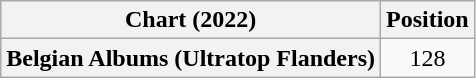<table class="wikitable plainrowheaders" style="text-align:center">
<tr>
<th scope="col">Chart (2022)</th>
<th scope="col">Position</th>
</tr>
<tr>
<th scope="row">Belgian Albums (Ultratop Flanders)</th>
<td>128</td>
</tr>
</table>
